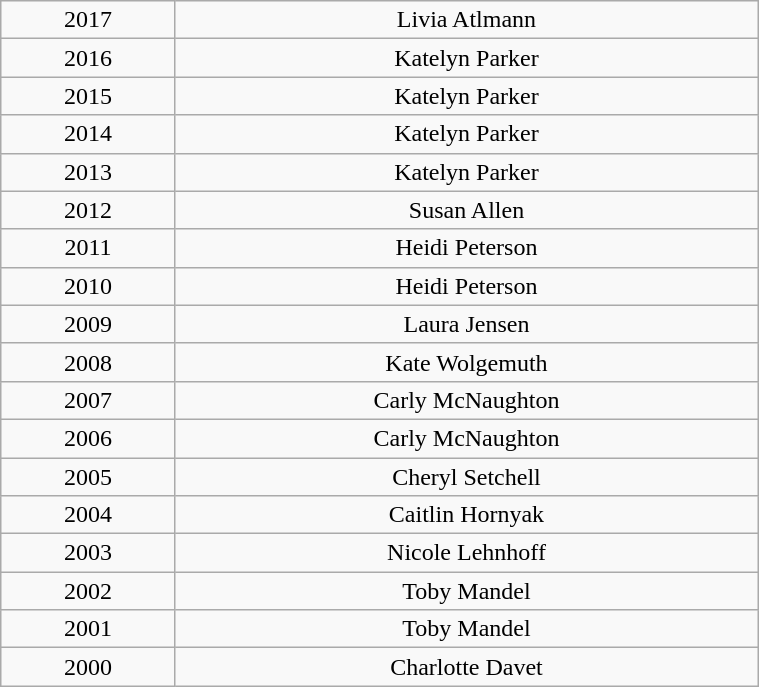<table class="wikitable" style="width:40%; text-align:center;">
<tr>
<td>2017</td>
<td>Livia Atlmann</td>
</tr>
<tr>
<td>2016</td>
<td>Katelyn Parker</td>
</tr>
<tr>
<td>2015</td>
<td>Katelyn Parker</td>
</tr>
<tr>
<td>2014</td>
<td>Katelyn Parker</td>
</tr>
<tr>
<td>2013</td>
<td>Katelyn Parker</td>
</tr>
<tr>
<td>2012</td>
<td>Susan Allen</td>
</tr>
<tr>
<td>2011</td>
<td>Heidi Peterson</td>
</tr>
<tr>
<td>2010</td>
<td>Heidi Peterson</td>
</tr>
<tr>
<td>2009</td>
<td>Laura Jensen</td>
</tr>
<tr>
<td>2008</td>
<td>Kate Wolgemuth</td>
</tr>
<tr>
<td>2007</td>
<td>Carly McNaughton</td>
</tr>
<tr>
<td>2006</td>
<td>Carly McNaughton</td>
</tr>
<tr>
<td>2005</td>
<td>Cheryl Setchell</td>
</tr>
<tr>
<td>2004</td>
<td>Caitlin Hornyak</td>
</tr>
<tr>
<td>2003</td>
<td>Nicole Lehnhoff</td>
</tr>
<tr>
<td>2002</td>
<td>Toby Mandel</td>
</tr>
<tr>
<td>2001</td>
<td>Toby Mandel</td>
</tr>
<tr>
<td>2000</td>
<td>Charlotte Davet</td>
</tr>
</table>
